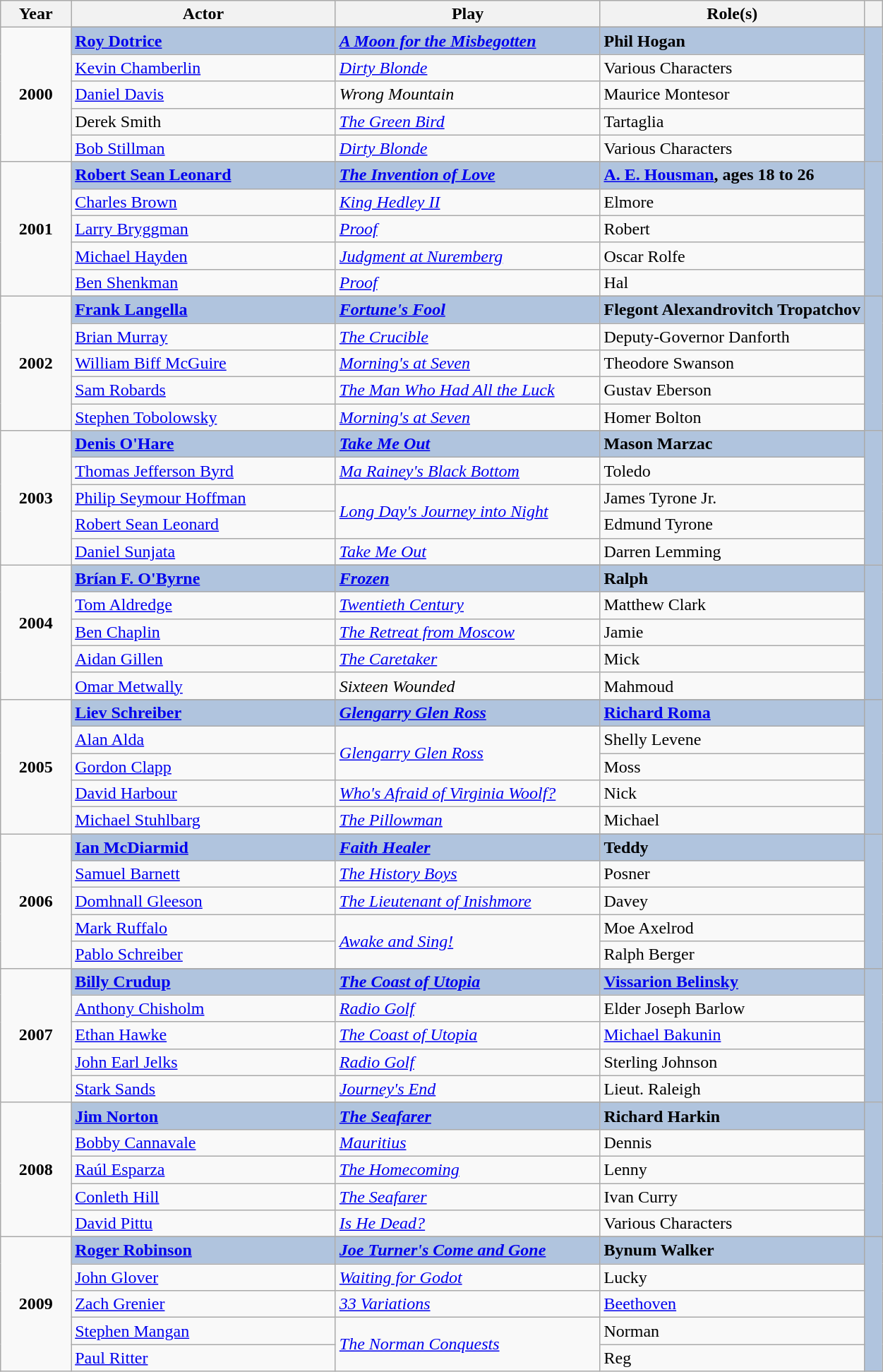<table class="wikitable sortable">
<tr>
<th scope="col" style="width:8%;">Year</th>
<th scope="col" style="width:30%;">Actor</th>
<th scope="col" style="width:30%;">Play</th>
<th scope="col" style="width:30%;">Role(s)</th>
<th scope="col" style="width:2%;" class="unsortable"></th>
</tr>
<tr>
<td rowspan="6" align="center"><strong>2000</strong> <br> </td>
</tr>
<tr style="background:#B0C4DE">
<td><strong><a href='#'>Roy Dotrice</a></strong></td>
<td><strong><em><a href='#'>A Moon for the Misbegotten</a></em></strong></td>
<td><strong>Phil Hogan</strong></td>
<td rowspan="6" align="center"></td>
</tr>
<tr>
<td><a href='#'>Kevin Chamberlin</a></td>
<td><em><a href='#'>Dirty Blonde</a></em></td>
<td>Various Characters</td>
</tr>
<tr>
<td><a href='#'>Daniel Davis</a></td>
<td><em>Wrong Mountain</em></td>
<td>Maurice Montesor</td>
</tr>
<tr>
<td>Derek Smith</td>
<td><em><a href='#'>The Green Bird</a></em></td>
<td>Tartaglia</td>
</tr>
<tr>
<td><a href='#'>Bob Stillman</a></td>
<td><em><a href='#'>Dirty Blonde</a></em></td>
<td>Various Characters</td>
</tr>
<tr>
<td rowspan="6" align="center"><strong>2001</strong> <br> </td>
</tr>
<tr style="background:#B0C4DE">
<td><strong><a href='#'>Robert Sean Leonard</a></strong></td>
<td><strong><em><a href='#'>The Invention of Love</a></em></strong></td>
<td><strong><a href='#'>A. E. Housman</a>, ages 18 to 26</strong></td>
<td rowspan="6" align="center"></td>
</tr>
<tr>
<td><a href='#'>Charles Brown</a></td>
<td><em><a href='#'>King Hedley II</a></em></td>
<td>Elmore</td>
</tr>
<tr>
<td><a href='#'>Larry Bryggman</a></td>
<td><em><a href='#'>Proof</a></em></td>
<td>Robert</td>
</tr>
<tr>
<td><a href='#'>Michael Hayden</a></td>
<td><em><a href='#'>Judgment at Nuremberg</a></em></td>
<td>Oscar Rolfe</td>
</tr>
<tr>
<td><a href='#'>Ben Shenkman</a></td>
<td><em><a href='#'>Proof</a></em></td>
<td>Hal</td>
</tr>
<tr>
<td rowspan="6" align="center"><strong>2002</strong> <br> </td>
</tr>
<tr style="background:#B0C4DE">
<td><strong><a href='#'>Frank Langella</a></strong></td>
<td><strong><em><a href='#'>Fortune's Fool</a></em></strong></td>
<td><strong>Flegont Alexandrovitch Tropatchov</strong></td>
<td rowspan="6" align="center"></td>
</tr>
<tr>
<td><a href='#'>Brian Murray</a></td>
<td><em><a href='#'>The Crucible</a></em></td>
<td>Deputy-Governor Danforth</td>
</tr>
<tr>
<td><a href='#'>William Biff McGuire</a></td>
<td><em><a href='#'>Morning's at Seven</a></em></td>
<td>Theodore Swanson</td>
</tr>
<tr>
<td><a href='#'>Sam Robards</a></td>
<td><em><a href='#'>The Man Who Had All the Luck</a></em></td>
<td>Gustav Eberson</td>
</tr>
<tr>
<td><a href='#'>Stephen Tobolowsky</a></td>
<td><em><a href='#'>Morning's at Seven</a></em></td>
<td>Homer Bolton</td>
</tr>
<tr>
<td rowspan="6" align="center"><strong>2003</strong> <br> </td>
</tr>
<tr style="background:#B0C4DE">
<td><strong><a href='#'>Denis O'Hare</a></strong></td>
<td><strong><em><a href='#'>Take Me Out</a></em></strong></td>
<td><strong>Mason Marzac</strong></td>
<td rowspan="6" align="center"></td>
</tr>
<tr>
<td><a href='#'>Thomas Jefferson Byrd</a></td>
<td><em><a href='#'>Ma Rainey's Black Bottom</a></em></td>
<td>Toledo</td>
</tr>
<tr>
<td><a href='#'>Philip Seymour Hoffman</a></td>
<td rowspan="2"><em><a href='#'>Long Day's Journey into Night</a></em></td>
<td>James Tyrone Jr.</td>
</tr>
<tr>
<td><a href='#'>Robert Sean Leonard</a></td>
<td>Edmund Tyrone</td>
</tr>
<tr>
<td><a href='#'>Daniel Sunjata</a></td>
<td><em><a href='#'>Take Me Out</a></em></td>
<td>Darren Lemming</td>
</tr>
<tr>
<td rowspan="6" align="center"><strong>2004</strong> <br>  <br></td>
</tr>
<tr style="background:#B0C4DE">
<td><strong><a href='#'>Brían F. O'Byrne</a></strong></td>
<td><strong><em><a href='#'>Frozen</a></em></strong></td>
<td><strong>Ralph</strong></td>
<td rowspan="6" align="center"></td>
</tr>
<tr>
<td><a href='#'>Tom Aldredge</a></td>
<td><em><a href='#'>Twentieth Century</a></em></td>
<td>Matthew Clark</td>
</tr>
<tr>
<td><a href='#'>Ben Chaplin</a></td>
<td><em><a href='#'>The Retreat from Moscow</a></em></td>
<td>Jamie</td>
</tr>
<tr>
<td><a href='#'>Aidan Gillen</a></td>
<td><em><a href='#'>The Caretaker</a></em></td>
<td>Mick</td>
</tr>
<tr>
<td><a href='#'>Omar Metwally</a></td>
<td><em>Sixteen Wounded</em></td>
<td>Mahmoud</td>
</tr>
<tr>
<td rowspan="6" align="center"><strong>2005</strong> <br> </td>
</tr>
<tr style="background:#B0C4DE">
<td><strong><a href='#'>Liev Schreiber</a></strong></td>
<td><strong><em><a href='#'>Glengarry Glen Ross</a></em></strong></td>
<td><strong><a href='#'>Richard Roma</a></strong></td>
<td rowspan="6" align="center"></td>
</tr>
<tr>
<td><a href='#'>Alan Alda</a></td>
<td rowspan="2"><em><a href='#'>Glengarry Glen Ross</a></em></td>
<td>Shelly Levene</td>
</tr>
<tr>
<td><a href='#'>Gordon Clapp</a></td>
<td>Moss</td>
</tr>
<tr>
<td><a href='#'>David Harbour</a></td>
<td><em><a href='#'>Who's Afraid of Virginia Woolf?</a></em></td>
<td>Nick</td>
</tr>
<tr>
<td><a href='#'>Michael Stuhlbarg</a></td>
<td><em><a href='#'>The Pillowman</a></em></td>
<td>Michael</td>
</tr>
<tr>
<td rowspan="6" align="center"><strong>2006</strong> <br> </td>
</tr>
<tr style="background:#B0C4DE">
<td><strong><a href='#'>Ian McDiarmid</a></strong></td>
<td><strong><em><a href='#'>Faith Healer</a></em></strong></td>
<td><strong>Teddy</strong></td>
<td rowspan="6" align="center"></td>
</tr>
<tr>
<td><a href='#'>Samuel Barnett</a></td>
<td><em><a href='#'>The History Boys</a></em></td>
<td>Posner</td>
</tr>
<tr>
<td><a href='#'>Domhnall Gleeson</a></td>
<td><em><a href='#'>The Lieutenant of Inishmore</a></em></td>
<td>Davey</td>
</tr>
<tr>
<td><a href='#'>Mark Ruffalo</a></td>
<td rowspan="2"><em><a href='#'>Awake and Sing!</a></em></td>
<td>Moe Axelrod</td>
</tr>
<tr>
<td><a href='#'>Pablo Schreiber</a></td>
<td>Ralph Berger</td>
</tr>
<tr>
<td rowspan="6" align="center"><strong>2007</strong> <br> </td>
</tr>
<tr style="background:#B0C4DE">
<td><strong><a href='#'>Billy Crudup</a></strong></td>
<td><strong><em><a href='#'>The Coast of Utopia</a></em></strong></td>
<td><strong><a href='#'>Vissarion Belinsky</a></strong></td>
<td rowspan="6" align="center"></td>
</tr>
<tr>
<td><a href='#'>Anthony Chisholm</a></td>
<td><em><a href='#'>Radio Golf</a></em></td>
<td>Elder Joseph Barlow</td>
</tr>
<tr>
<td><a href='#'>Ethan Hawke</a></td>
<td><em><a href='#'>The Coast of Utopia</a></em></td>
<td><a href='#'>Michael Bakunin</a></td>
</tr>
<tr>
<td><a href='#'>John Earl Jelks</a></td>
<td><em><a href='#'>Radio Golf</a></em></td>
<td>Sterling Johnson</td>
</tr>
<tr>
<td><a href='#'>Stark Sands</a></td>
<td><em><a href='#'>Journey's End</a></em></td>
<td>Lieut. Raleigh</td>
</tr>
<tr>
<td rowspan="6" align="center"><strong>2008</strong> <br> </td>
</tr>
<tr style="background:#B0C4DE">
<td><strong><a href='#'>Jim Norton</a></strong></td>
<td><strong><em><a href='#'>The Seafarer</a></em></strong></td>
<td><strong>Richard Harkin</strong></td>
<td rowspan="6" align="center"></td>
</tr>
<tr>
<td><a href='#'>Bobby Cannavale</a></td>
<td><em><a href='#'>Mauritius</a></em></td>
<td>Dennis</td>
</tr>
<tr>
<td><a href='#'>Raúl Esparza</a></td>
<td><em><a href='#'>The Homecoming</a></em></td>
<td>Lenny</td>
</tr>
<tr>
<td><a href='#'>Conleth Hill</a></td>
<td><em><a href='#'>The Seafarer</a></em></td>
<td>Ivan Curry</td>
</tr>
<tr>
<td><a href='#'>David Pittu</a></td>
<td><em><a href='#'>Is He Dead?</a></em></td>
<td>Various Characters</td>
</tr>
<tr>
<td rowspan="6" align="center"><strong>2009</strong> <br> </td>
</tr>
<tr style="background:#B0C4DE">
<td><strong><a href='#'>Roger Robinson</a></strong></td>
<td><strong><em><a href='#'>Joe Turner's Come and Gone</a></em></strong></td>
<td><strong>Bynum Walker</strong></td>
<td rowspan="6" align="center"></td>
</tr>
<tr>
<td><a href='#'>John Glover</a></td>
<td><em><a href='#'>Waiting for Godot</a></em></td>
<td>Lucky</td>
</tr>
<tr>
<td><a href='#'>Zach Grenier</a></td>
<td><em><a href='#'>33 Variations</a></em></td>
<td><a href='#'>Beethoven</a></td>
</tr>
<tr>
<td><a href='#'>Stephen Mangan</a></td>
<td rowspan="2"><em><a href='#'>The Norman Conquests</a></em></td>
<td>Norman</td>
</tr>
<tr>
<td><a href='#'>Paul Ritter</a></td>
<td>Reg</td>
</tr>
</table>
